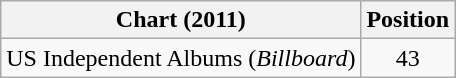<table class="wikitable">
<tr>
<th>Chart (2011)</th>
<th>Position</th>
</tr>
<tr>
<td>US Independent Albums (<em>Billboard</em>)</td>
<td style="text-align:center;">43</td>
</tr>
</table>
